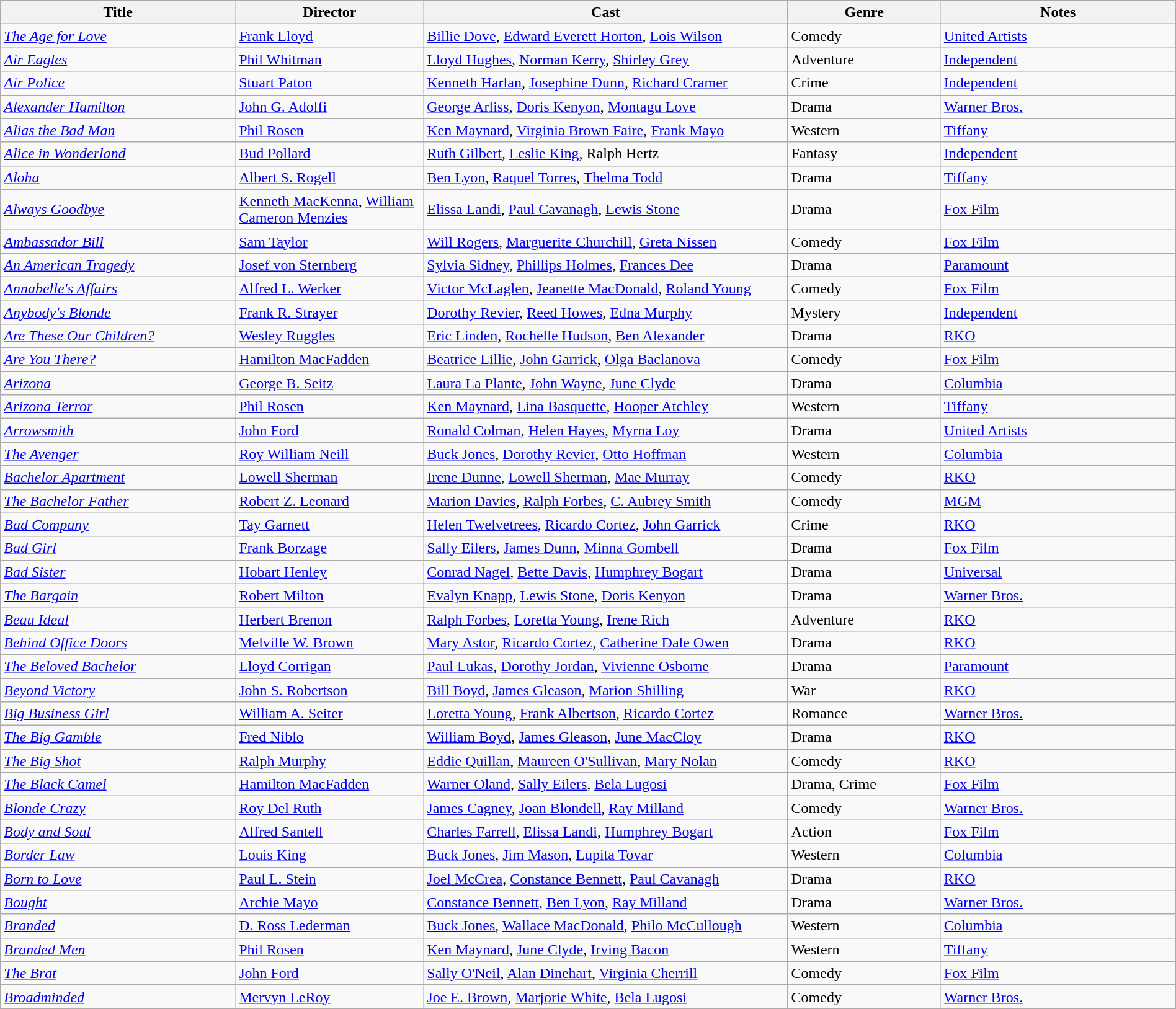<table class="wikitable" style="width:100%;">
<tr>
<th style="width:20%;">Title</th>
<th style="width:16%;">Director</th>
<th style="width:31%;">Cast</th>
<th style="width:13%;">Genre</th>
<th style="width:20%;">Notes</th>
</tr>
<tr>
<td><em><a href='#'>The Age for Love</a></em></td>
<td><a href='#'>Frank Lloyd</a></td>
<td><a href='#'>Billie Dove</a>, <a href='#'>Edward Everett Horton</a>, <a href='#'>Lois Wilson</a></td>
<td>Comedy</td>
<td><a href='#'>United Artists</a></td>
</tr>
<tr>
<td><em><a href='#'>Air Eagles</a></em></td>
<td><a href='#'>Phil Whitman</a></td>
<td><a href='#'>Lloyd Hughes</a>, <a href='#'>Norman Kerry</a>, <a href='#'>Shirley Grey</a></td>
<td>Adventure</td>
<td><a href='#'>Independent</a></td>
</tr>
<tr>
<td><em><a href='#'>Air Police</a></em></td>
<td><a href='#'>Stuart Paton</a></td>
<td><a href='#'>Kenneth Harlan</a>, <a href='#'>Josephine Dunn</a>, <a href='#'>Richard Cramer</a></td>
<td>Crime</td>
<td><a href='#'>Independent</a></td>
</tr>
<tr>
<td><em><a href='#'>Alexander Hamilton</a></em></td>
<td><a href='#'>John G. Adolfi</a></td>
<td><a href='#'>George Arliss</a>, <a href='#'>Doris Kenyon</a>, <a href='#'>Montagu Love</a></td>
<td>Drama</td>
<td><a href='#'>Warner Bros.</a></td>
</tr>
<tr>
<td><em><a href='#'>Alias the Bad Man</a></em></td>
<td><a href='#'>Phil Rosen</a></td>
<td><a href='#'>Ken Maynard</a>, <a href='#'>Virginia Brown Faire</a>, <a href='#'>Frank Mayo</a></td>
<td>Western</td>
<td><a href='#'>Tiffany</a></td>
</tr>
<tr>
<td><em><a href='#'>Alice in Wonderland</a></em></td>
<td><a href='#'>Bud Pollard</a></td>
<td><a href='#'>Ruth Gilbert</a>, <a href='#'>Leslie King</a>, Ralph Hertz</td>
<td>Fantasy</td>
<td><a href='#'>Independent</a></td>
</tr>
<tr>
<td><em><a href='#'>Aloha</a></em></td>
<td><a href='#'>Albert S. Rogell</a></td>
<td><a href='#'>Ben Lyon</a>, <a href='#'>Raquel Torres</a>, <a href='#'>Thelma Todd</a></td>
<td>Drama</td>
<td><a href='#'>Tiffany</a></td>
</tr>
<tr>
<td><em><a href='#'>Always Goodbye</a></em></td>
<td><a href='#'>Kenneth MacKenna</a>, <a href='#'>William Cameron Menzies</a></td>
<td><a href='#'>Elissa Landi</a>, <a href='#'>Paul Cavanagh</a>, <a href='#'>Lewis Stone</a></td>
<td>Drama</td>
<td><a href='#'>Fox Film</a></td>
</tr>
<tr>
<td><em><a href='#'>Ambassador Bill</a></em></td>
<td><a href='#'>Sam Taylor</a></td>
<td><a href='#'>Will Rogers</a>, <a href='#'>Marguerite Churchill</a>, <a href='#'>Greta Nissen</a></td>
<td>Comedy</td>
<td><a href='#'>Fox Film</a></td>
</tr>
<tr>
<td><em><a href='#'>An American Tragedy</a></em></td>
<td><a href='#'>Josef von Sternberg</a></td>
<td><a href='#'>Sylvia Sidney</a>, <a href='#'>Phillips Holmes</a>, <a href='#'>Frances Dee</a></td>
<td>Drama</td>
<td><a href='#'>Paramount</a></td>
</tr>
<tr>
<td><em><a href='#'>Annabelle's Affairs</a></em></td>
<td><a href='#'>Alfred L. Werker</a></td>
<td><a href='#'>Victor McLaglen</a>, <a href='#'>Jeanette MacDonald</a>, <a href='#'>Roland Young</a></td>
<td>Comedy</td>
<td><a href='#'>Fox Film</a></td>
</tr>
<tr>
<td><em><a href='#'>Anybody's Blonde</a></em></td>
<td><a href='#'>Frank R. Strayer</a></td>
<td><a href='#'>Dorothy Revier</a>, <a href='#'>Reed Howes</a>, <a href='#'>Edna Murphy</a></td>
<td>Mystery</td>
<td><a href='#'>Independent</a></td>
</tr>
<tr>
<td><em><a href='#'>Are These Our Children?</a></em></td>
<td><a href='#'>Wesley Ruggles</a></td>
<td><a href='#'>Eric Linden</a>, <a href='#'>Rochelle Hudson</a>, <a href='#'>Ben Alexander</a></td>
<td>Drama</td>
<td><a href='#'>RKO</a></td>
</tr>
<tr>
<td><em><a href='#'>Are You There?</a></em></td>
<td><a href='#'>Hamilton MacFadden</a></td>
<td><a href='#'>Beatrice Lillie</a>, <a href='#'>John Garrick</a>, <a href='#'>Olga Baclanova</a></td>
<td>Comedy</td>
<td><a href='#'>Fox Film</a></td>
</tr>
<tr>
<td><em><a href='#'>Arizona</a></em></td>
<td><a href='#'>George B. Seitz</a></td>
<td><a href='#'>Laura La Plante</a>, <a href='#'>John Wayne</a>, <a href='#'>June Clyde</a></td>
<td>Drama</td>
<td><a href='#'>Columbia</a></td>
</tr>
<tr>
<td><em><a href='#'>Arizona Terror</a></em></td>
<td><a href='#'>Phil Rosen</a></td>
<td><a href='#'>Ken Maynard</a>, <a href='#'>Lina Basquette</a>, <a href='#'>Hooper Atchley</a></td>
<td>Western</td>
<td><a href='#'>Tiffany</a></td>
</tr>
<tr>
<td><em><a href='#'>Arrowsmith</a></em></td>
<td><a href='#'>John Ford</a></td>
<td><a href='#'>Ronald Colman</a>, <a href='#'>Helen Hayes</a>, <a href='#'>Myrna Loy</a></td>
<td>Drama</td>
<td><a href='#'>United Artists</a></td>
</tr>
<tr>
<td><em><a href='#'>The Avenger</a></em></td>
<td><a href='#'>Roy William Neill</a></td>
<td><a href='#'>Buck Jones</a>, <a href='#'>Dorothy Revier</a>, <a href='#'>Otto Hoffman</a></td>
<td>Western</td>
<td><a href='#'>Columbia</a></td>
</tr>
<tr>
<td><em><a href='#'>Bachelor Apartment</a></em></td>
<td><a href='#'>Lowell Sherman</a></td>
<td><a href='#'>Irene Dunne</a>, <a href='#'>Lowell Sherman</a>, <a href='#'>Mae Murray</a></td>
<td>Comedy</td>
<td><a href='#'>RKO</a></td>
</tr>
<tr>
<td><em><a href='#'>The Bachelor Father</a></em></td>
<td><a href='#'>Robert Z. Leonard</a></td>
<td><a href='#'>Marion Davies</a>, <a href='#'>Ralph Forbes</a>, <a href='#'>C. Aubrey Smith</a></td>
<td>Comedy</td>
<td><a href='#'>MGM</a></td>
</tr>
<tr>
<td><em><a href='#'>Bad Company</a></em></td>
<td><a href='#'>Tay Garnett</a></td>
<td><a href='#'>Helen Twelvetrees</a>, <a href='#'>Ricardo Cortez</a>, <a href='#'>John Garrick</a></td>
<td>Crime</td>
<td><a href='#'>RKO</a></td>
</tr>
<tr>
<td><em><a href='#'>Bad Girl</a></em></td>
<td><a href='#'>Frank Borzage</a></td>
<td><a href='#'>Sally Eilers</a>, <a href='#'>James Dunn</a>, <a href='#'>Minna Gombell</a></td>
<td>Drama</td>
<td><a href='#'>Fox Film</a></td>
</tr>
<tr>
<td><em><a href='#'>Bad Sister</a></em></td>
<td><a href='#'>Hobart Henley</a></td>
<td><a href='#'>Conrad Nagel</a>, <a href='#'>Bette Davis</a>, <a href='#'>Humphrey Bogart</a></td>
<td>Drama</td>
<td><a href='#'>Universal</a></td>
</tr>
<tr>
<td><em><a href='#'>The Bargain</a></em></td>
<td><a href='#'>Robert Milton</a></td>
<td><a href='#'>Evalyn Knapp</a>, <a href='#'>Lewis Stone</a>, <a href='#'>Doris Kenyon</a></td>
<td>Drama</td>
<td><a href='#'>Warner Bros.</a></td>
</tr>
<tr>
<td><em><a href='#'>Beau Ideal</a></em></td>
<td><a href='#'>Herbert Brenon</a></td>
<td><a href='#'>Ralph Forbes</a>, <a href='#'>Loretta Young</a>, <a href='#'>Irene Rich</a></td>
<td>Adventure</td>
<td><a href='#'>RKO</a></td>
</tr>
<tr>
<td><em><a href='#'>Behind Office Doors</a></em></td>
<td><a href='#'>Melville W. Brown</a></td>
<td><a href='#'>Mary Astor</a>, <a href='#'>Ricardo Cortez</a>, <a href='#'>Catherine Dale Owen</a></td>
<td>Drama</td>
<td><a href='#'>RKO</a></td>
</tr>
<tr>
<td><em><a href='#'>The Beloved Bachelor</a></em></td>
<td><a href='#'>Lloyd Corrigan</a></td>
<td><a href='#'>Paul Lukas</a>, <a href='#'>Dorothy Jordan</a>, <a href='#'>Vivienne Osborne</a></td>
<td>Drama</td>
<td><a href='#'>Paramount</a></td>
</tr>
<tr>
<td><em><a href='#'>Beyond Victory</a></em></td>
<td><a href='#'>John S. Robertson</a></td>
<td><a href='#'>Bill Boyd</a>, <a href='#'>James Gleason</a>, <a href='#'>Marion Shilling</a></td>
<td>War</td>
<td><a href='#'>RKO</a></td>
</tr>
<tr>
<td><em><a href='#'>Big Business Girl</a></em></td>
<td><a href='#'>William A. Seiter</a></td>
<td><a href='#'>Loretta Young</a>, <a href='#'>Frank Albertson</a>, <a href='#'>Ricardo Cortez</a></td>
<td>Romance</td>
<td><a href='#'>Warner Bros.</a></td>
</tr>
<tr>
<td><em><a href='#'>The Big Gamble</a></em></td>
<td><a href='#'>Fred Niblo</a></td>
<td><a href='#'>William Boyd</a>, <a href='#'>James Gleason</a>, <a href='#'>June MacCloy</a></td>
<td>Drama</td>
<td><a href='#'>RKO</a></td>
</tr>
<tr>
<td><em><a href='#'>The Big Shot</a></em></td>
<td><a href='#'>Ralph Murphy</a></td>
<td><a href='#'>Eddie Quillan</a>, <a href='#'>Maureen O'Sullivan</a>, <a href='#'>Mary Nolan</a></td>
<td>Comedy</td>
<td><a href='#'>RKO</a></td>
</tr>
<tr>
<td><em><a href='#'>The Black Camel</a></em></td>
<td><a href='#'>Hamilton MacFadden</a></td>
<td><a href='#'>Warner Oland</a>, <a href='#'>Sally Eilers</a>, <a href='#'>Bela Lugosi</a></td>
<td>Drama, Crime</td>
<td><a href='#'>Fox Film</a></td>
</tr>
<tr>
<td><em><a href='#'>Blonde Crazy</a></em></td>
<td><a href='#'>Roy Del Ruth</a></td>
<td><a href='#'>James Cagney</a>, <a href='#'>Joan Blondell</a>, <a href='#'>Ray Milland</a></td>
<td>Comedy</td>
<td><a href='#'>Warner Bros.</a></td>
</tr>
<tr>
<td><em><a href='#'>Body and Soul</a></em></td>
<td><a href='#'>Alfred Santell</a></td>
<td><a href='#'>Charles Farrell</a>, <a href='#'>Elissa Landi</a>, <a href='#'>Humphrey Bogart</a></td>
<td>Action</td>
<td><a href='#'>Fox Film</a></td>
</tr>
<tr>
<td><em><a href='#'>Border Law</a></em></td>
<td><a href='#'>Louis King</a></td>
<td><a href='#'>Buck Jones</a>, <a href='#'>Jim Mason</a>, <a href='#'>Lupita Tovar</a></td>
<td>Western</td>
<td><a href='#'>Columbia</a></td>
</tr>
<tr>
<td><em><a href='#'>Born to Love</a></em></td>
<td><a href='#'>Paul L. Stein</a></td>
<td><a href='#'>Joel McCrea</a>, <a href='#'>Constance Bennett</a>, <a href='#'>Paul Cavanagh</a></td>
<td>Drama</td>
<td><a href='#'>RKO</a></td>
</tr>
<tr>
<td><em><a href='#'>Bought</a></em></td>
<td><a href='#'>Archie Mayo</a></td>
<td><a href='#'>Constance Bennett</a>, <a href='#'>Ben Lyon</a>, <a href='#'>Ray Milland</a></td>
<td>Drama</td>
<td><a href='#'>Warner Bros.</a></td>
</tr>
<tr>
<td><em><a href='#'>Branded</a></em></td>
<td><a href='#'>D. Ross Lederman</a></td>
<td><a href='#'>Buck Jones</a>, <a href='#'>Wallace MacDonald</a>, <a href='#'>Philo McCullough</a></td>
<td>Western</td>
<td><a href='#'>Columbia</a></td>
</tr>
<tr>
<td><em><a href='#'>Branded Men</a></em></td>
<td><a href='#'>Phil Rosen</a></td>
<td><a href='#'>Ken Maynard</a>, <a href='#'>June Clyde</a>, <a href='#'>Irving Bacon</a></td>
<td>Western</td>
<td><a href='#'>Tiffany</a></td>
</tr>
<tr>
<td><em><a href='#'>The Brat</a></em></td>
<td><a href='#'>John Ford</a></td>
<td><a href='#'>Sally O'Neil</a>, <a href='#'>Alan Dinehart</a>, <a href='#'>Virginia Cherrill</a></td>
<td>Comedy</td>
<td><a href='#'>Fox Film</a></td>
</tr>
<tr>
<td><em><a href='#'>Broadminded</a></em></td>
<td><a href='#'>Mervyn LeRoy</a></td>
<td><a href='#'>Joe E. Brown</a>, <a href='#'>Marjorie White</a>, <a href='#'>Bela Lugosi</a></td>
<td>Comedy</td>
<td><a href='#'>Warner Bros.</a></td>
</tr>
<tr>
</tr>
</table>
